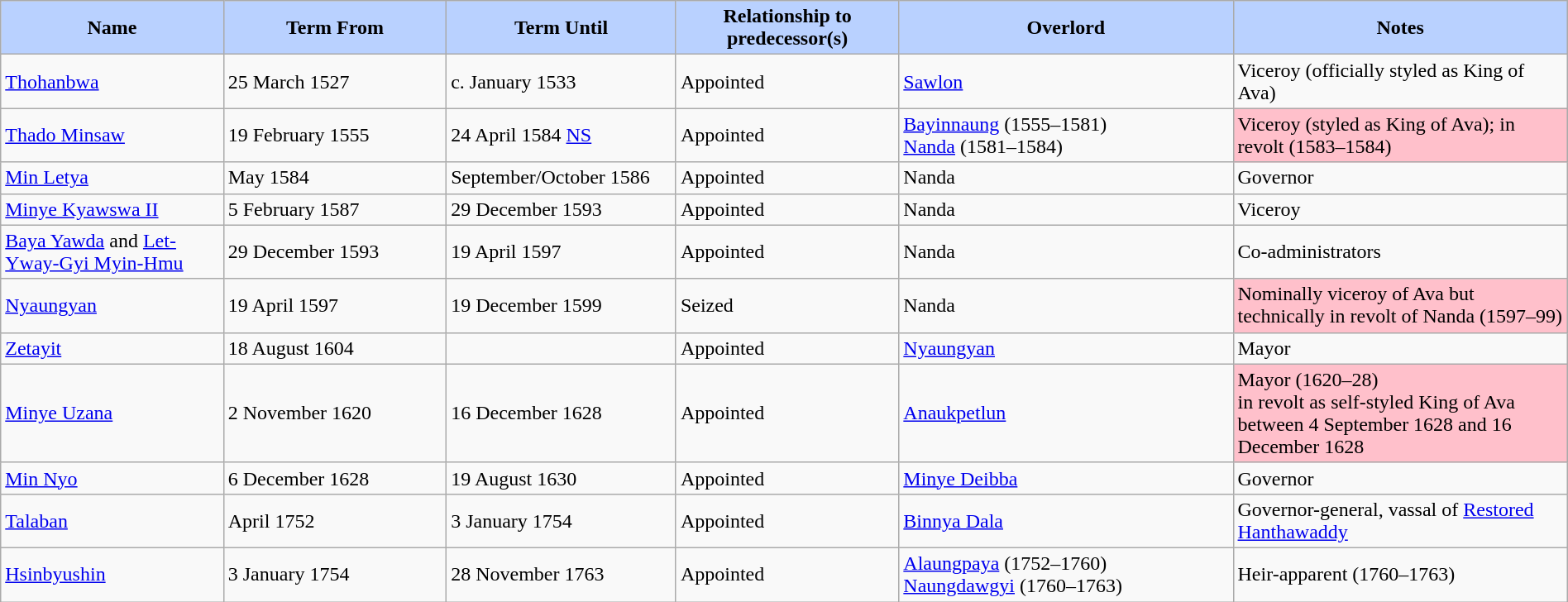<table width=100% class="wikitable">
<tr>
<th style="background-color:#B9D1FF" width=10%>Name</th>
<th style="background-color:#B9D1FF" width=10%>Term From</th>
<th style="background-color:#B9D1FF" width=10%>Term Until</th>
<th style="background-color:#B9D1FF" width=10%>Relationship to predecessor(s)</th>
<th style="background-color:#B9D1FF" width=15%>Overlord</th>
<th style="background-color:#B9D1FF" width=15%>Notes</th>
</tr>
<tr>
<td><a href='#'>Thohanbwa</a></td>
<td>25 March 1527</td>
<td>c. January 1533</td>
<td>Appointed</td>
<td><a href='#'>Sawlon</a></td>
<td>Viceroy (officially styled as King of Ava)</td>
</tr>
<tr>
<td><a href='#'>Thado Minsaw</a></td>
<td>19 February 1555</td>
<td>24 April 1584 <a href='#'>NS</a></td>
<td>Appointed</td>
<td><a href='#'>Bayinnaung</a> (1555–1581) <br> <a href='#'>Nanda</a> (1581–1584)</td>
<td align="left" style="background-color:#FFC0CB">Viceroy (styled as King of Ava); in revolt (1583–1584)</td>
</tr>
<tr>
<td><a href='#'>Min Letya</a></td>
<td>May 1584</td>
<td>September/October 1586</td>
<td>Appointed</td>
<td>Nanda</td>
<td>Governor</td>
</tr>
<tr>
<td><a href='#'>Minye Kyawswa II</a></td>
<td>5 February 1587</td>
<td>29 December 1593</td>
<td>Appointed</td>
<td>Nanda</td>
<td>Viceroy</td>
</tr>
<tr>
<td><a href='#'>Baya Yawda</a> and <a href='#'>Let-Yway-Gyi Myin-Hmu</a></td>
<td>29 December 1593</td>
<td>19 April 1597</td>
<td>Appointed</td>
<td>Nanda</td>
<td>Co-administrators</td>
</tr>
<tr>
<td><a href='#'>Nyaungyan</a></td>
<td>19 April 1597</td>
<td>19 December 1599</td>
<td>Seized</td>
<td>Nanda</td>
<td align="left" style="background-color:#FFC0CB">Nominally viceroy of Ava but technically in revolt of Nanda (1597–99)</td>
</tr>
<tr>
<td><a href='#'>Zetayit</a></td>
<td>18 August 1604</td>
<td></td>
<td>Appointed</td>
<td><a href='#'>Nyaungyan</a></td>
<td>Mayor</td>
</tr>
<tr>
<td><a href='#'>Minye Uzana</a></td>
<td>2 November 1620</td>
<td>16 December 1628</td>
<td>Appointed</td>
<td><a href='#'>Anaukpetlun</a></td>
<td align="left" style="background-color:#FFC0CB">Mayor (1620–28) <br> in revolt as self-styled King of Ava between 4 September 1628 and 16 December 1628</td>
</tr>
<tr>
<td><a href='#'>Min Nyo</a></td>
<td>6 December 1628</td>
<td>19 August 1630</td>
<td>Appointed</td>
<td><a href='#'>Minye Deibba</a></td>
<td>Governor</td>
</tr>
<tr>
<td><a href='#'>Talaban</a></td>
<td>April 1752</td>
<td>3 January 1754</td>
<td>Appointed</td>
<td><a href='#'>Binnya Dala</a></td>
<td>Governor-general, vassal of <a href='#'>Restored Hanthawaddy</a></td>
</tr>
<tr>
<td><a href='#'>Hsinbyushin</a></td>
<td>3 January 1754</td>
<td>28 November 1763</td>
<td>Appointed</td>
<td><a href='#'>Alaungpaya</a> (1752–1760) <br> <a href='#'>Naungdawgyi</a> (1760–1763)</td>
<td>Heir-apparent (1760–1763)</td>
</tr>
</table>
